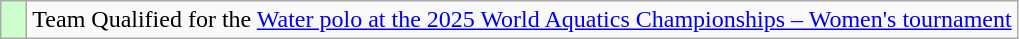<table class="wikitable" style="text-align: center;">
<tr>
<td width=10px bgcolor=#ccffcc></td>
<td>Team Qualified for the <a href='#'>Water polo at the 2025 World Aquatics Championships – Women's tournament</a></td>
</tr>
</table>
